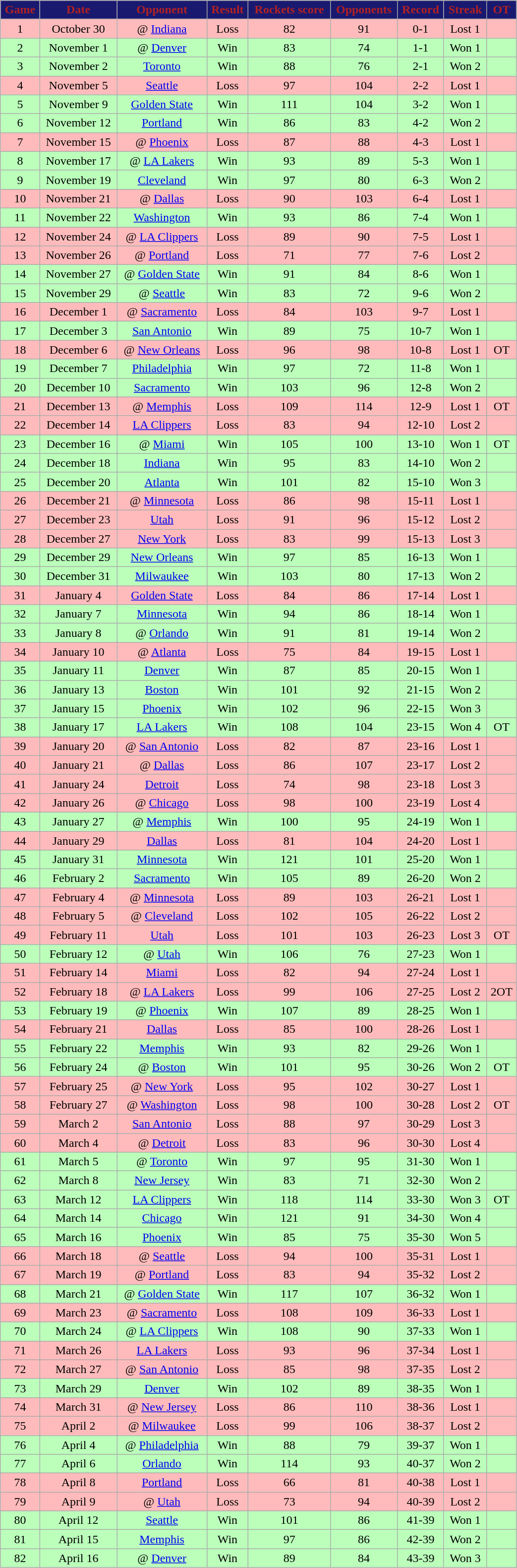<table class="wikitable" width="55%">
<tr align="center" style="background:#191970; color:#B22222;">
<td><strong>Game</strong></td>
<td><strong>Date</strong></td>
<td><strong>Opponent</strong></td>
<td><strong>Result</strong></td>
<td><strong>Rockets score</strong></td>
<td><strong>Opponents</strong></td>
<td><strong>Record</strong></td>
<td><strong>Streak</strong></td>
<td><strong>OT</strong></td>
</tr>
<tr align="center" bgcolor="ffbbbb">
<td>1</td>
<td>October 30</td>
<td>@ <a href='#'>Indiana</a></td>
<td>Loss</td>
<td>82</td>
<td>91</td>
<td>0-1</td>
<td>Lost 1</td>
<td></td>
</tr>
<tr align="center" bgcolor="bbffbb">
<td>2</td>
<td>November 1</td>
<td>@ <a href='#'>Denver</a></td>
<td>Win</td>
<td>83</td>
<td>74</td>
<td>1-1</td>
<td>Won 1</td>
<td></td>
</tr>
<tr align="center" bgcolor="bbffbb">
<td>3</td>
<td>November 2</td>
<td><a href='#'>Toronto</a></td>
<td>Win</td>
<td>88</td>
<td>76</td>
<td>2-1</td>
<td>Won 2</td>
<td></td>
</tr>
<tr align="center" bgcolor="ffbbbb">
<td>4</td>
<td>November 5</td>
<td><a href='#'>Seattle</a></td>
<td>Loss</td>
<td>97</td>
<td>104</td>
<td>2-2</td>
<td>Lost 1</td>
<td></td>
</tr>
<tr align="center" bgcolor="bbffbb">
<td>5</td>
<td>November 9</td>
<td><a href='#'>Golden State</a></td>
<td>Win</td>
<td>111</td>
<td>104</td>
<td>3-2</td>
<td>Won 1</td>
<td></td>
</tr>
<tr align="center" bgcolor="bbffbb">
<td>6</td>
<td>November 12</td>
<td><a href='#'>Portland</a></td>
<td>Win</td>
<td>86</td>
<td>83</td>
<td>4-2</td>
<td>Won 2</td>
<td></td>
</tr>
<tr align="center" bgcolor="ffbbbb">
<td>7</td>
<td>November 15</td>
<td>@ <a href='#'>Phoenix</a></td>
<td>Loss</td>
<td>87</td>
<td>88</td>
<td>4-3</td>
<td>Lost 1</td>
<td></td>
</tr>
<tr align="center" bgcolor="bbffbb">
<td>8</td>
<td>November 17</td>
<td>@ <a href='#'>LA Lakers</a></td>
<td>Win</td>
<td>93</td>
<td>89</td>
<td>5-3</td>
<td>Won 1</td>
<td></td>
</tr>
<tr align="center" bgcolor="bbffbb">
<td>9</td>
<td>November 19</td>
<td><a href='#'>Cleveland</a></td>
<td>Win</td>
<td>97</td>
<td>80</td>
<td>6-3</td>
<td>Won 2</td>
<td></td>
</tr>
<tr align="center" bgcolor="ffbbbb">
<td>10</td>
<td>November 21</td>
<td>@ <a href='#'>Dallas</a></td>
<td>Loss</td>
<td>90</td>
<td>103</td>
<td>6-4</td>
<td>Lost 1</td>
<td></td>
</tr>
<tr align="center" bgcolor="bbffbb">
<td>11</td>
<td>November 22</td>
<td><a href='#'>Washington</a></td>
<td>Win</td>
<td>93</td>
<td>86</td>
<td>7-4</td>
<td>Won 1</td>
<td></td>
</tr>
<tr align="center" bgcolor="ffbbbb">
<td>12</td>
<td>November 24</td>
<td>@ <a href='#'>LA Clippers</a></td>
<td>Loss</td>
<td>89</td>
<td>90</td>
<td>7-5</td>
<td>Lost 1</td>
<td></td>
</tr>
<tr align="center" bgcolor="ffbbbb">
<td>13</td>
<td>November 26</td>
<td>@ <a href='#'>Portland</a></td>
<td>Loss</td>
<td>71</td>
<td>77</td>
<td>7-6</td>
<td>Lost 2</td>
<td></td>
</tr>
<tr align="center" bgcolor="bbffbb">
<td>14</td>
<td>November 27</td>
<td>@ <a href='#'>Golden State</a></td>
<td>Win</td>
<td>91</td>
<td>84</td>
<td>8-6</td>
<td>Won 1</td>
<td></td>
</tr>
<tr align="center" bgcolor="bbffbb">
<td>15</td>
<td>November 29</td>
<td>@ <a href='#'>Seattle</a></td>
<td>Win</td>
<td>83</td>
<td>72</td>
<td>9-6</td>
<td>Won 2</td>
<td></td>
</tr>
<tr align="center" bgcolor="ffbbbb">
<td>16</td>
<td>December 1</td>
<td>@ <a href='#'>Sacramento</a></td>
<td>Loss</td>
<td>84</td>
<td>103</td>
<td>9-7</td>
<td>Lost 1</td>
<td></td>
</tr>
<tr align="center" bgcolor="bbffbb">
<td>17</td>
<td>December 3</td>
<td><a href='#'>San Antonio</a></td>
<td>Win</td>
<td>89</td>
<td>75</td>
<td>10-7</td>
<td>Won 1</td>
<td></td>
</tr>
<tr align="center" bgcolor="ffbbbb">
<td>18</td>
<td>December 6</td>
<td>@ <a href='#'>New Orleans</a></td>
<td>Loss</td>
<td>96</td>
<td>98</td>
<td>10-8</td>
<td>Lost 1</td>
<td>OT</td>
</tr>
<tr align="center" bgcolor="bbffbb">
<td>19</td>
<td>December 7</td>
<td><a href='#'>Philadelphia</a></td>
<td>Win</td>
<td>97</td>
<td>72</td>
<td>11-8</td>
<td>Won 1</td>
<td></td>
</tr>
<tr align="center" bgcolor="bbffbb">
<td>20</td>
<td>December 10</td>
<td><a href='#'>Sacramento</a></td>
<td>Win</td>
<td>103</td>
<td>96</td>
<td>12-8</td>
<td>Won 2</td>
<td></td>
</tr>
<tr align="center" bgcolor="ffbbbb">
<td>21</td>
<td>December 13</td>
<td>@ <a href='#'>Memphis</a></td>
<td>Loss</td>
<td>109</td>
<td>114</td>
<td>12-9</td>
<td>Lost 1</td>
<td>OT</td>
</tr>
<tr align="center" bgcolor="ffbbbb">
<td>22</td>
<td>December 14</td>
<td><a href='#'>LA Clippers</a></td>
<td>Loss</td>
<td>83</td>
<td>94</td>
<td>12-10</td>
<td>Lost 2</td>
<td></td>
</tr>
<tr align="center" bgcolor="bbffbb">
<td>23</td>
<td>December 16</td>
<td>@ <a href='#'>Miami</a></td>
<td>Win</td>
<td>105</td>
<td>100</td>
<td>13-10</td>
<td>Won 1</td>
<td>OT</td>
</tr>
<tr align="center" bgcolor="bbffbb">
<td>24</td>
<td>December 18</td>
<td><a href='#'>Indiana</a></td>
<td>Win</td>
<td>95</td>
<td>83</td>
<td>14-10</td>
<td>Won 2</td>
<td></td>
</tr>
<tr align="center" bgcolor="bbffbb">
<td>25</td>
<td>December 20</td>
<td><a href='#'>Atlanta</a></td>
<td>Win</td>
<td>101</td>
<td>82</td>
<td>15-10</td>
<td>Won 3</td>
<td></td>
</tr>
<tr align="center" bgcolor="ffbbbb">
<td>26</td>
<td>December 21</td>
<td>@ <a href='#'>Minnesota</a></td>
<td>Loss</td>
<td>86</td>
<td>98</td>
<td>15-11</td>
<td>Lost 1</td>
<td></td>
</tr>
<tr align="center" bgcolor="ffbbbb">
<td>27</td>
<td>December 23</td>
<td><a href='#'>Utah</a></td>
<td>Loss</td>
<td>91</td>
<td>96</td>
<td>15-12</td>
<td>Lost 2</td>
<td></td>
</tr>
<tr align="center" bgcolor="ffbbbb">
<td>28</td>
<td>December 27</td>
<td><a href='#'>New York</a></td>
<td>Loss</td>
<td>83</td>
<td>99</td>
<td>15-13</td>
<td>Lost 3</td>
<td></td>
</tr>
<tr align="center" bgcolor="bbffbb">
<td>29</td>
<td>December 29</td>
<td><a href='#'>New Orleans</a></td>
<td>Win</td>
<td>97</td>
<td>85</td>
<td>16-13</td>
<td>Won 1</td>
<td></td>
</tr>
<tr align="center" bgcolor="bbffbb">
<td>30</td>
<td>December 31</td>
<td><a href='#'>Milwaukee</a></td>
<td>Win</td>
<td>103</td>
<td>80</td>
<td>17-13</td>
<td>Won 2</td>
<td></td>
</tr>
<tr align="center" bgcolor="ffbbbb">
<td>31</td>
<td>January 4</td>
<td><a href='#'>Golden State</a></td>
<td>Loss</td>
<td>84</td>
<td>86</td>
<td>17-14</td>
<td>Lost 1</td>
<td></td>
</tr>
<tr align="center" bgcolor="bbffbb">
<td>32</td>
<td>January 7</td>
<td><a href='#'>Minnesota</a></td>
<td>Win</td>
<td>94</td>
<td>86</td>
<td>18-14</td>
<td>Won 1</td>
<td></td>
</tr>
<tr align="center" bgcolor="bbffbb">
<td>33</td>
<td>January 8</td>
<td>@ <a href='#'>Orlando</a></td>
<td>Win</td>
<td>91</td>
<td>81</td>
<td>19-14</td>
<td>Won 2</td>
<td></td>
</tr>
<tr align="center" bgcolor="ffbbbb">
<td>34</td>
<td>January 10</td>
<td>@ <a href='#'>Atlanta</a></td>
<td>Loss</td>
<td>75</td>
<td>84</td>
<td>19-15</td>
<td>Lost 1</td>
<td></td>
</tr>
<tr align="center" bgcolor="bbffbb">
<td>35</td>
<td>January 11</td>
<td><a href='#'>Denver</a></td>
<td>Win</td>
<td>87</td>
<td>85</td>
<td>20-15</td>
<td>Won 1</td>
<td></td>
</tr>
<tr align="center" bgcolor="bbffbb">
<td>36</td>
<td>January 13</td>
<td><a href='#'>Boston</a></td>
<td>Win</td>
<td>101</td>
<td>92</td>
<td>21-15</td>
<td>Won 2</td>
<td></td>
</tr>
<tr align="center" bgcolor="bbffbb">
<td>37</td>
<td>January 15</td>
<td><a href='#'>Phoenix</a></td>
<td>Win</td>
<td>102</td>
<td>96</td>
<td>22-15</td>
<td>Won 3</td>
<td></td>
</tr>
<tr align="center" bgcolor="bbffbb">
<td>38</td>
<td>January 17</td>
<td><a href='#'>LA Lakers</a></td>
<td>Win</td>
<td>108</td>
<td>104</td>
<td>23-15</td>
<td>Won 4</td>
<td>OT</td>
</tr>
<tr align="center" bgcolor="ffbbbb">
<td>39</td>
<td>January 20</td>
<td>@ <a href='#'>San Antonio</a></td>
<td>Loss</td>
<td>82</td>
<td>87</td>
<td>23-16</td>
<td>Lost 1</td>
<td></td>
</tr>
<tr align="center" bgcolor="ffbbbb">
<td>40</td>
<td>January 21</td>
<td>@ <a href='#'>Dallas</a></td>
<td>Loss</td>
<td>86</td>
<td>107</td>
<td>23-17</td>
<td>Lost 2</td>
<td></td>
</tr>
<tr align="center" bgcolor="ffbbbb">
<td>41</td>
<td>January 24</td>
<td><a href='#'>Detroit</a></td>
<td>Loss</td>
<td>74</td>
<td>98</td>
<td>23-18</td>
<td>Lost 3</td>
<td></td>
</tr>
<tr align="center" bgcolor="ffbbbb">
<td>42</td>
<td>January 26</td>
<td>@ <a href='#'>Chicago</a></td>
<td>Loss</td>
<td>98</td>
<td>100</td>
<td>23-19</td>
<td>Lost 4</td>
<td></td>
</tr>
<tr align="center" bgcolor="bbffbb">
<td>43</td>
<td>January 27</td>
<td>@ <a href='#'>Memphis</a></td>
<td>Win</td>
<td>100</td>
<td>95</td>
<td>24-19</td>
<td>Won 1</td>
<td></td>
</tr>
<tr align="center" bgcolor="ffbbbb">
<td>44</td>
<td>January 29</td>
<td><a href='#'>Dallas</a></td>
<td>Loss</td>
<td>81</td>
<td>104</td>
<td>24-20</td>
<td>Lost 1</td>
<td></td>
</tr>
<tr align="center" bgcolor="bbffbb">
<td>45</td>
<td>January 31</td>
<td><a href='#'>Minnesota</a></td>
<td>Win</td>
<td>121</td>
<td>101</td>
<td>25-20</td>
<td>Won 1</td>
<td></td>
</tr>
<tr align="center" bgcolor="bbffbb">
<td>46</td>
<td>February 2</td>
<td><a href='#'>Sacramento</a></td>
<td>Win</td>
<td>105</td>
<td>89</td>
<td>26-20</td>
<td>Won 2</td>
<td></td>
</tr>
<tr align="center" bgcolor="ffbbbb">
<td>47</td>
<td>February 4</td>
<td>@ <a href='#'>Minnesota</a></td>
<td>Loss</td>
<td>89</td>
<td>103</td>
<td>26-21</td>
<td>Lost 1</td>
<td></td>
</tr>
<tr align="center" bgcolor="ffbbbb">
<td>48</td>
<td>February 5</td>
<td>@ <a href='#'>Cleveland</a></td>
<td>Loss</td>
<td>102</td>
<td>105</td>
<td>26-22</td>
<td>Lost 2</td>
<td></td>
</tr>
<tr align="center" bgcolor="ffbbbb">
<td>49</td>
<td>February 11</td>
<td><a href='#'>Utah</a></td>
<td>Loss</td>
<td>101</td>
<td>103</td>
<td>26-23</td>
<td>Lost 3</td>
<td>OT</td>
</tr>
<tr align="center" bgcolor="bbffbb">
<td>50</td>
<td>February 12</td>
<td>@ <a href='#'>Utah</a></td>
<td>Win</td>
<td>106</td>
<td>76</td>
<td>27-23</td>
<td>Won 1</td>
<td></td>
</tr>
<tr align="center" bgcolor="ffbbbb">
<td>51</td>
<td>February 14</td>
<td><a href='#'>Miami</a></td>
<td>Loss</td>
<td>82</td>
<td>94</td>
<td>27-24</td>
<td>Lost 1</td>
<td></td>
</tr>
<tr align="center" bgcolor="ffbbbb">
<td>52</td>
<td>February 18</td>
<td>@ <a href='#'>LA Lakers</a></td>
<td>Loss</td>
<td>99</td>
<td>106</td>
<td>27-25</td>
<td>Lost 2</td>
<td>2OT</td>
</tr>
<tr align="center" bgcolor="bbffbb">
<td>53</td>
<td>February 19</td>
<td>@ <a href='#'>Phoenix</a></td>
<td>Win</td>
<td>107</td>
<td>89</td>
<td>28-25</td>
<td>Won 1</td>
<td></td>
</tr>
<tr align="center" bgcolor="ffbbbb">
<td>54</td>
<td>February 21</td>
<td><a href='#'>Dallas</a></td>
<td>Loss</td>
<td>85</td>
<td>100</td>
<td>28-26</td>
<td>Lost 1</td>
<td></td>
</tr>
<tr align="center" bgcolor="bbffbb">
<td>55</td>
<td>February 22</td>
<td><a href='#'>Memphis</a></td>
<td>Win</td>
<td>93</td>
<td>82</td>
<td>29-26</td>
<td>Won 1</td>
<td></td>
</tr>
<tr align="center" bgcolor="bbffbb">
<td>56</td>
<td>February 24</td>
<td>@ <a href='#'>Boston</a></td>
<td>Win</td>
<td>101</td>
<td>95</td>
<td>30-26</td>
<td>Won 2</td>
<td>OT</td>
</tr>
<tr align="center" bgcolor="ffbbbb">
<td>57</td>
<td>February 25</td>
<td>@ <a href='#'>New York</a></td>
<td>Loss</td>
<td>95</td>
<td>102</td>
<td>30-27</td>
<td>Lost 1</td>
<td></td>
</tr>
<tr align="center" bgcolor="ffbbbb">
<td>58</td>
<td>February 27</td>
<td>@ <a href='#'>Washington</a></td>
<td>Loss</td>
<td>98</td>
<td>100</td>
<td>30-28</td>
<td>Lost 2</td>
<td>OT</td>
</tr>
<tr align="center" bgcolor="ffbbbb">
<td>59</td>
<td>March 2</td>
<td><a href='#'>San Antonio</a></td>
<td>Loss</td>
<td>88</td>
<td>97</td>
<td>30-29</td>
<td>Lost 3</td>
<td></td>
</tr>
<tr align="center" bgcolor="ffbbbb">
<td>60</td>
<td>March 4</td>
<td>@ <a href='#'>Detroit</a></td>
<td>Loss</td>
<td>83</td>
<td>96</td>
<td>30-30</td>
<td>Lost 4</td>
<td></td>
</tr>
<tr align="center" bgcolor="bbffbb">
<td>61</td>
<td>March 5</td>
<td>@ <a href='#'>Toronto</a></td>
<td>Win</td>
<td>97</td>
<td>95</td>
<td>31-30</td>
<td>Won 1</td>
<td></td>
</tr>
<tr align="center" bgcolor="bbffbb">
<td>62</td>
<td>March 8</td>
<td><a href='#'>New Jersey</a></td>
<td>Win</td>
<td>83</td>
<td>71</td>
<td>32-30</td>
<td>Won 2</td>
<td></td>
</tr>
<tr align="center" bgcolor="bbffbb">
<td>63</td>
<td>March 12</td>
<td><a href='#'>LA Clippers</a></td>
<td>Win</td>
<td>118</td>
<td>114</td>
<td>33-30</td>
<td>Won 3</td>
<td>OT</td>
</tr>
<tr align="center" bgcolor="bbffbb">
<td>64</td>
<td>March 14</td>
<td><a href='#'>Chicago</a></td>
<td>Win</td>
<td>121</td>
<td>91</td>
<td>34-30</td>
<td>Won 4</td>
<td></td>
</tr>
<tr align="center" bgcolor="bbffbb">
<td>65</td>
<td>March 16</td>
<td><a href='#'>Phoenix</a></td>
<td>Win</td>
<td>85</td>
<td>75</td>
<td>35-30</td>
<td>Won 5</td>
<td></td>
</tr>
<tr align="center" bgcolor="ffbbbb">
<td>66</td>
<td>March 18</td>
<td>@ <a href='#'>Seattle</a></td>
<td>Loss</td>
<td>94</td>
<td>100</td>
<td>35-31</td>
<td>Lost 1</td>
<td></td>
</tr>
<tr align="center" bgcolor="ffbbbb">
<td>67</td>
<td>March 19</td>
<td>@ <a href='#'>Portland</a></td>
<td>Loss</td>
<td>83</td>
<td>94</td>
<td>35-32</td>
<td>Lost 2</td>
<td></td>
</tr>
<tr align="center" bgcolor="bbffbb">
<td>68</td>
<td>March 21</td>
<td>@ <a href='#'>Golden State</a></td>
<td>Win</td>
<td>117</td>
<td>107</td>
<td>36-32</td>
<td>Won 1</td>
<td></td>
</tr>
<tr align="center" bgcolor="ffbbbb">
<td>69</td>
<td>March 23</td>
<td>@ <a href='#'>Sacramento</a></td>
<td>Loss</td>
<td>108</td>
<td>109</td>
<td>36-33</td>
<td>Lost 1</td>
<td></td>
</tr>
<tr align="center" bgcolor="bbffbb">
<td>70</td>
<td>March 24</td>
<td>@ <a href='#'>LA Clippers</a></td>
<td>Win</td>
<td>108</td>
<td>90</td>
<td>37-33</td>
<td>Won 1</td>
<td></td>
</tr>
<tr align="center" bgcolor="ffbbbb">
<td>71</td>
<td>March 26</td>
<td><a href='#'>LA Lakers</a></td>
<td>Loss</td>
<td>93</td>
<td>96</td>
<td>37-34</td>
<td>Lost 1</td>
<td></td>
</tr>
<tr align="center" bgcolor="ffbbbb">
<td>72</td>
<td>March 27</td>
<td>@ <a href='#'>San Antonio</a></td>
<td>Loss</td>
<td>85</td>
<td>98</td>
<td>37-35</td>
<td>Lost 2</td>
<td></td>
</tr>
<tr align="center" bgcolor="bbffbb">
<td>73</td>
<td>March 29</td>
<td><a href='#'>Denver</a></td>
<td>Win</td>
<td>102</td>
<td>89</td>
<td>38-35</td>
<td>Won 1</td>
<td></td>
</tr>
<tr align="center" bgcolor="ffbbbb">
<td>74</td>
<td>March 31</td>
<td>@ <a href='#'>New Jersey</a></td>
<td>Loss</td>
<td>86</td>
<td>110</td>
<td>38-36</td>
<td>Lost 1</td>
<td></td>
</tr>
<tr align="center" bgcolor="ffbbbb">
<td>75</td>
<td>April 2</td>
<td>@ <a href='#'>Milwaukee</a></td>
<td>Loss</td>
<td>99</td>
<td>106</td>
<td>38-37</td>
<td>Lost 2</td>
<td></td>
</tr>
<tr align="center" bgcolor="bbffbb">
<td>76</td>
<td>April 4</td>
<td>@ <a href='#'>Philadelphia</a></td>
<td>Win</td>
<td>88</td>
<td>79</td>
<td>39-37</td>
<td>Won 1</td>
<td></td>
</tr>
<tr align="center" bgcolor="bbffbb">
<td>77</td>
<td>April 6</td>
<td><a href='#'>Orlando</a></td>
<td>Win</td>
<td>114</td>
<td>93</td>
<td>40-37</td>
<td>Won 2</td>
<td></td>
</tr>
<tr align="center" bgcolor="ffbbbb">
<td>78</td>
<td>April 8</td>
<td><a href='#'>Portland</a></td>
<td>Loss</td>
<td>66</td>
<td>81</td>
<td>40-38</td>
<td>Lost 1</td>
<td></td>
</tr>
<tr align="center" bgcolor="ffbbbb">
<td>79</td>
<td>April 9</td>
<td>@ <a href='#'>Utah</a></td>
<td>Loss</td>
<td>73</td>
<td>94</td>
<td>40-39</td>
<td>Lost 2</td>
<td></td>
</tr>
<tr align="center" bgcolor="bbffbb">
<td>80</td>
<td>April 12</td>
<td><a href='#'>Seattle</a></td>
<td>Win</td>
<td>101</td>
<td>86</td>
<td>41-39</td>
<td>Won 1</td>
<td></td>
</tr>
<tr align="center" bgcolor="bbffbb">
<td>81</td>
<td>April 15</td>
<td><a href='#'>Memphis</a></td>
<td>Win</td>
<td>97</td>
<td>86</td>
<td>42-39</td>
<td>Won 2</td>
<td></td>
</tr>
<tr align="center" bgcolor="bbffbb">
<td>82</td>
<td>April 16</td>
<td>@ <a href='#'>Denver</a></td>
<td>Win</td>
<td>89</td>
<td>84</td>
<td>43-39</td>
<td>Won 3</td>
<td></td>
</tr>
</table>
